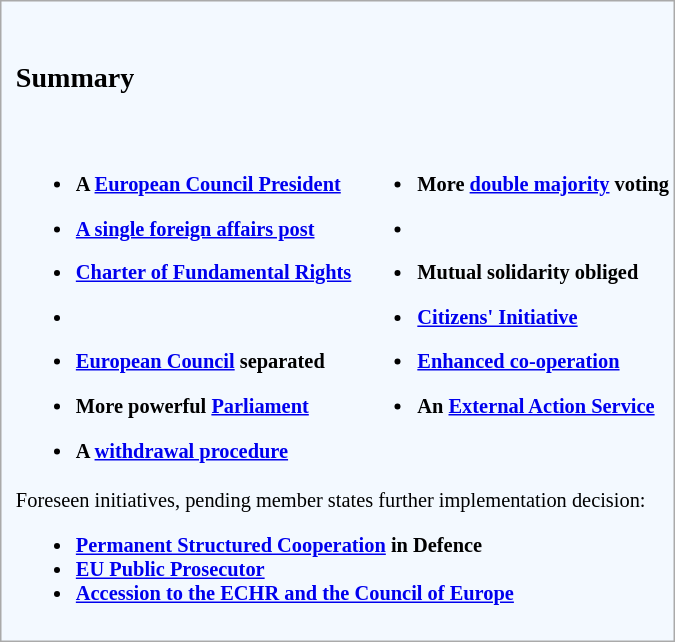<table style="background:#f3f9ff; padding-left:7px; padding-bottom:7px; float:right; border:1px solid #aaa; margin-left:10px; margin-bottom:10px; clear:right;">
<tr>
<td colspan=2><br><h3>Summary</h3></td>
</tr>
<tr>
<td style="vertical-align:top; font-size:85%;"><br><ul><li><strong>A <a href='#'>European Council President</a></strong></li></ul><ul><li><strong><a href='#'>A single foreign affairs post</a></strong></li></ul><ul><li><strong><a href='#'>Charter of Fundamental Rights</a></strong></li></ul><ul><li></li></ul><ul><li><strong><a href='#'>European Council</a> separated</strong></li></ul><ul><li><strong>More powerful <a href='#'>Parliament</a></strong></li></ul><ul><li><strong>A <a href='#'>withdrawal procedure</a></strong></li></ul></td>
<td style="vertical-align:top; font-size:85%;"><br><ul><li><strong>More <a href='#'>double majority</a> voting</strong></li></ul><ul><li></li></ul><ul><li><strong>Mutual solidarity obliged</strong></li></ul><ul><li><strong><a href='#'>Citizens' Initiative</a></strong></li></ul><ul><li><strong><a href='#'>Enhanced co-operation</a></strong></li></ul><ul><li><strong>An <a href='#'>External Action Service</a></strong></li></ul></td>
</tr>
<tr>
<td style="vertical-align:top; font-size:85%;" colspan="2">Foreseen initiatives, pending member states further implementation decision:<br><ul><li><strong><a href='#'>Permanent Structured Cooperation</a> in Defence</strong></li><li><strong><a href='#'>EU Public Prosecutor</a></strong></li><li><strong><a href='#'>Accession to the ECHR and the Council of Europe</a></strong></li></ul></td>
</tr>
</table>
